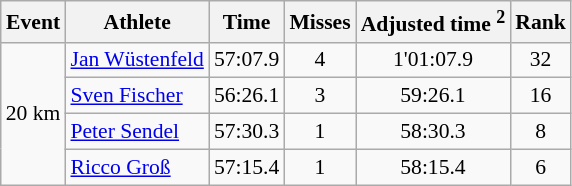<table class="wikitable" style="font-size:90%">
<tr>
<th>Event</th>
<th>Athlete</th>
<th>Time</th>
<th>Misses</th>
<th>Adjusted time <sup>2</sup></th>
<th>Rank</th>
</tr>
<tr>
<td rowspan="4">20 km</td>
<td><a href='#'>Jan Wüstenfeld</a></td>
<td align="center">57:07.9</td>
<td align="center">4</td>
<td align="center">1'01:07.9</td>
<td align="center">32</td>
</tr>
<tr>
<td><a href='#'>Sven Fischer</a></td>
<td align="center">56:26.1</td>
<td align="center">3</td>
<td align="center">59:26.1</td>
<td align="center">16</td>
</tr>
<tr>
<td><a href='#'>Peter Sendel</a></td>
<td align="center">57:30.3</td>
<td align="center">1</td>
<td align="center">58:30.3</td>
<td align="center">8</td>
</tr>
<tr>
<td><a href='#'>Ricco Groß</a></td>
<td align="center">57:15.4</td>
<td align="center">1</td>
<td align="center">58:15.4</td>
<td align="center">6</td>
</tr>
</table>
